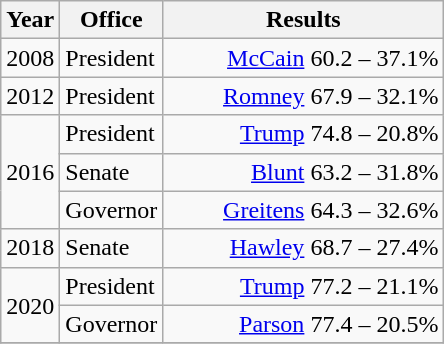<table class=wikitable>
<tr>
<th width="30">Year</th>
<th width="60">Office</th>
<th width="180">Results</th>
</tr>
<tr>
<td rowspan="1">2008</td>
<td>President</td>
<td align="right" ><a href='#'>McCain</a> 60.2 – 37.1%</td>
</tr>
<tr>
<td rowspan="1">2012</td>
<td>President</td>
<td align="right" ><a href='#'>Romney</a> 67.9 – 32.1%</td>
</tr>
<tr>
<td rowspan="3">2016</td>
<td>President</td>
<td align="right" ><a href='#'>Trump</a> 74.8 – 20.8%</td>
</tr>
<tr>
<td>Senate</td>
<td align="right" ><a href='#'>Blunt</a> 63.2 – 31.8%</td>
</tr>
<tr>
<td>Governor</td>
<td align="right" ><a href='#'>Greitens</a> 64.3 – 32.6%</td>
</tr>
<tr>
<td rowspan="1">2018</td>
<td>Senate</td>
<td align="right" ><a href='#'>Hawley</a> 68.7 – 27.4%</td>
</tr>
<tr>
<td rowspan="2">2020</td>
<td>President</td>
<td align="right" ><a href='#'>Trump</a> 77.2 – 21.1%</td>
</tr>
<tr>
<td>Governor</td>
<td align="right" ><a href='#'>Parson</a> 77.4 – 20.5%</td>
</tr>
<tr>
</tr>
</table>
